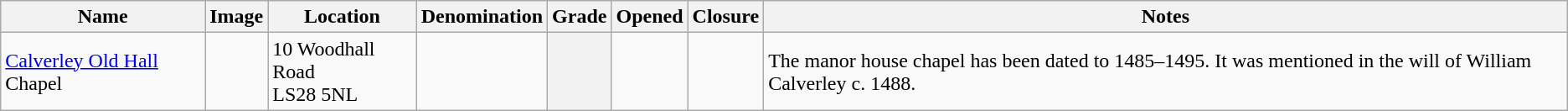<table class="wikitable sortable">
<tr>
<th>Name</th>
<th class="unsortable">Image</th>
<th>Location</th>
<th>Denomination</th>
<th>Grade</th>
<th>Opened</th>
<th>Closure</th>
<th class="unsortable">Notes</th>
</tr>
<tr>
<td><a href='#'>Calverley Old Hall</a> Chapel</td>
<td></td>
<td>10 Woodhall Road<br>LS28 5NL</td>
<td></td>
<th></th>
<td></td>
<td></td>
<td>The manor house chapel has been dated to 1485–1495. It was mentioned in the will of William Calverley c. 1488.</td>
</tr>
</table>
